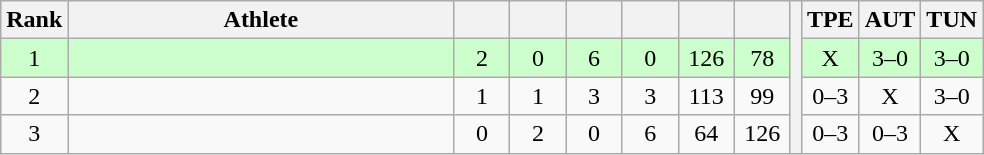<table class="wikitable" style="text-align:center">
<tr>
<th>Rank</th>
<th width=250>Athlete</th>
<th width=30></th>
<th width=30></th>
<th width=30></th>
<th width=30></th>
<th width=30></th>
<th width=30></th>
<th rowspan=4></th>
<th width=30>TPE</th>
<th width=30>AUT</th>
<th width=30>TUN</th>
</tr>
<tr bgcolor=#ccffcc>
<td>1</td>
<td align=left></td>
<td>2</td>
<td>0</td>
<td>6</td>
<td>0</td>
<td>126</td>
<td>78</td>
<td>X</td>
<td>3–0</td>
<td>3–0</td>
</tr>
<tr>
<td>2</td>
<td align=left></td>
<td>1</td>
<td>1</td>
<td>3</td>
<td>3</td>
<td>113</td>
<td>99</td>
<td>0–3</td>
<td>X</td>
<td>3–0</td>
</tr>
<tr>
<td>3</td>
<td align=left></td>
<td>0</td>
<td>2</td>
<td>0</td>
<td>6</td>
<td>64</td>
<td>126</td>
<td>0–3</td>
<td>0–3</td>
<td>X</td>
</tr>
</table>
